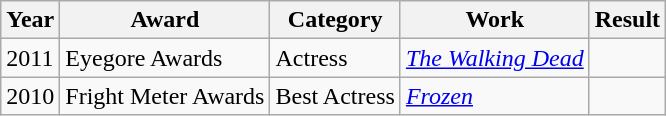<table class="wikitable">
<tr>
<th>Year</th>
<th>Award</th>
<th>Category</th>
<th>Work</th>
<th>Result</th>
</tr>
<tr>
<td>2011</td>
<td>Eyegore Awards</td>
<td>Actress</td>
<td><a href='#'><em>The Walking Dead</em></a></td>
<td></td>
</tr>
<tr>
<td>2010</td>
<td>Fright Meter Awards</td>
<td>Best Actress</td>
<td><a href='#'><em>Frozen</em></a></td>
<td></td>
</tr>
</table>
